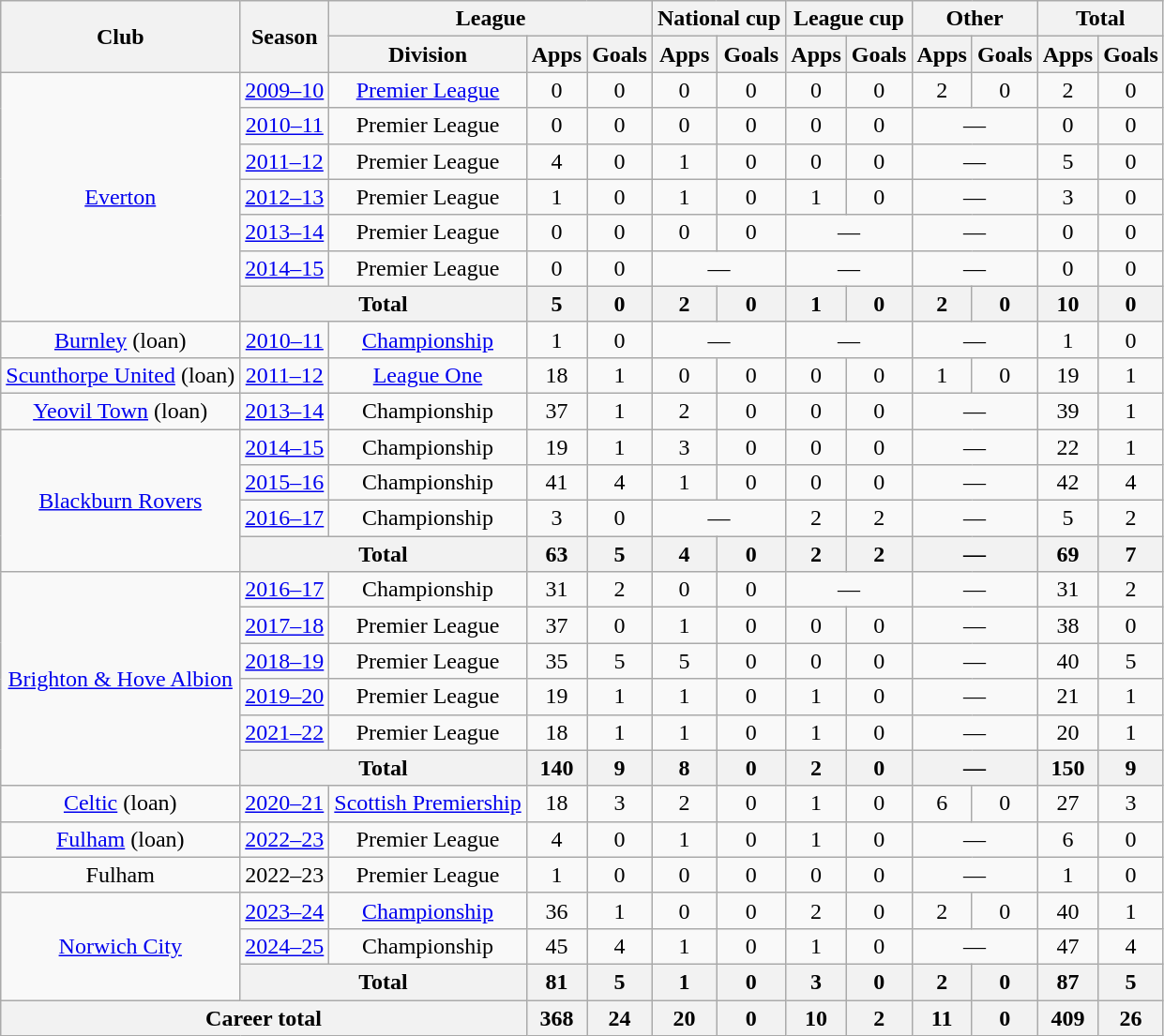<table class="wikitable" style="text-align:center">
<tr>
<th rowspan=2>Club</th>
<th rowspan=2>Season</th>
<th colspan=3>League</th>
<th colspan=2>National cup</th>
<th colspan=2>League cup</th>
<th colspan=2>Other</th>
<th colspan=2>Total</th>
</tr>
<tr>
<th>Division</th>
<th>Apps</th>
<th>Goals</th>
<th>Apps</th>
<th>Goals</th>
<th>Apps</th>
<th>Goals</th>
<th>Apps</th>
<th>Goals</th>
<th>Apps</th>
<th>Goals</th>
</tr>
<tr>
<td rowspan=7><a href='#'>Everton</a></td>
<td><a href='#'>2009–10</a></td>
<td><a href='#'>Premier League</a></td>
<td>0</td>
<td>0</td>
<td>0</td>
<td>0</td>
<td>0</td>
<td>0</td>
<td>2</td>
<td>0</td>
<td>2</td>
<td>0</td>
</tr>
<tr>
<td><a href='#'>2010–11</a></td>
<td>Premier League</td>
<td>0</td>
<td>0</td>
<td>0</td>
<td>0</td>
<td>0</td>
<td>0</td>
<td colspan=2>—</td>
<td>0</td>
<td>0</td>
</tr>
<tr>
<td><a href='#'>2011–12</a></td>
<td>Premier League</td>
<td>4</td>
<td>0</td>
<td>1</td>
<td>0</td>
<td>0</td>
<td>0</td>
<td colspan=2>—</td>
<td>5</td>
<td>0</td>
</tr>
<tr>
<td><a href='#'>2012–13</a></td>
<td>Premier League</td>
<td>1</td>
<td>0</td>
<td>1</td>
<td>0</td>
<td>1</td>
<td>0</td>
<td colspan=2>—</td>
<td>3</td>
<td>0</td>
</tr>
<tr>
<td><a href='#'>2013–14</a></td>
<td>Premier League</td>
<td>0</td>
<td>0</td>
<td>0</td>
<td>0</td>
<td colspan=2>—</td>
<td colspan=2>—</td>
<td>0</td>
<td>0</td>
</tr>
<tr>
<td><a href='#'>2014–15</a></td>
<td>Premier League</td>
<td>0</td>
<td>0</td>
<td colspan=2>—</td>
<td colspan=2>—</td>
<td colspan=2>—</td>
<td>0</td>
<td>0</td>
</tr>
<tr>
<th colspan=2>Total</th>
<th>5</th>
<th>0</th>
<th>2</th>
<th>0</th>
<th>1</th>
<th>0</th>
<th>2</th>
<th>0</th>
<th>10</th>
<th>0</th>
</tr>
<tr>
<td><a href='#'>Burnley</a> (loan)</td>
<td><a href='#'>2010–11</a></td>
<td><a href='#'>Championship</a></td>
<td>1</td>
<td>0</td>
<td colspan=2>—</td>
<td colspan=2>—</td>
<td colspan=2>—</td>
<td>1</td>
<td>0</td>
</tr>
<tr>
<td><a href='#'>Scunthorpe United</a> (loan)</td>
<td><a href='#'>2011–12</a></td>
<td><a href='#'>League One</a></td>
<td>18</td>
<td>1</td>
<td>0</td>
<td>0</td>
<td>0</td>
<td>0</td>
<td>1</td>
<td>0</td>
<td>19</td>
<td>1</td>
</tr>
<tr>
<td><a href='#'>Yeovil Town</a> (loan)</td>
<td><a href='#'>2013–14</a></td>
<td>Championship</td>
<td>37</td>
<td>1</td>
<td>2</td>
<td>0</td>
<td>0</td>
<td>0</td>
<td colspan=2>—</td>
<td>39</td>
<td>1</td>
</tr>
<tr>
<td rowspan=4><a href='#'>Blackburn Rovers</a></td>
<td><a href='#'>2014–15</a></td>
<td>Championship</td>
<td>19</td>
<td>1</td>
<td>3</td>
<td>0</td>
<td>0</td>
<td>0</td>
<td colspan=2>—</td>
<td>22</td>
<td>1</td>
</tr>
<tr>
<td><a href='#'>2015–16</a></td>
<td>Championship</td>
<td>41</td>
<td>4</td>
<td>1</td>
<td>0</td>
<td>0</td>
<td>0</td>
<td colspan=2>—</td>
<td>42</td>
<td>4</td>
</tr>
<tr>
<td><a href='#'>2016–17</a></td>
<td>Championship</td>
<td>3</td>
<td>0</td>
<td colspan=2>—</td>
<td>2</td>
<td>2</td>
<td colspan=2>—</td>
<td>5</td>
<td>2</td>
</tr>
<tr>
<th colspan=2>Total</th>
<th>63</th>
<th>5</th>
<th>4</th>
<th>0</th>
<th>2</th>
<th>2</th>
<th colspan=2>—</th>
<th>69</th>
<th>7</th>
</tr>
<tr>
<td rowspan=6><a href='#'>Brighton & Hove Albion</a></td>
<td><a href='#'>2016–17</a></td>
<td>Championship</td>
<td>31</td>
<td>2</td>
<td>0</td>
<td>0</td>
<td colspan=2>—</td>
<td colspan=2>—</td>
<td>31</td>
<td>2</td>
</tr>
<tr>
<td><a href='#'>2017–18</a></td>
<td>Premier League</td>
<td>37</td>
<td>0</td>
<td>1</td>
<td>0</td>
<td>0</td>
<td>0</td>
<td colspan=2>—</td>
<td>38</td>
<td>0</td>
</tr>
<tr>
<td><a href='#'>2018–19</a></td>
<td>Premier League</td>
<td>35</td>
<td>5</td>
<td>5</td>
<td>0</td>
<td>0</td>
<td>0</td>
<td colspan=2>—</td>
<td>40</td>
<td>5</td>
</tr>
<tr>
<td><a href='#'>2019–20</a></td>
<td>Premier League</td>
<td>19</td>
<td>1</td>
<td>1</td>
<td>0</td>
<td>1</td>
<td>0</td>
<td colspan=2>—</td>
<td>21</td>
<td>1</td>
</tr>
<tr>
<td><a href='#'>2021–22</a></td>
<td>Premier League</td>
<td>18</td>
<td>1</td>
<td>1</td>
<td>0</td>
<td>1</td>
<td>0</td>
<td colspan=2>—</td>
<td>20</td>
<td>1</td>
</tr>
<tr>
<th colspan=2>Total</th>
<th>140</th>
<th>9</th>
<th>8</th>
<th>0</th>
<th>2</th>
<th>0</th>
<th colspan=2>—</th>
<th>150</th>
<th>9</th>
</tr>
<tr>
<td><a href='#'>Celtic</a> (loan)</td>
<td><a href='#'>2020–21</a></td>
<td><a href='#'>Scottish Premiership</a></td>
<td>18</td>
<td>3</td>
<td>2</td>
<td>0</td>
<td>1</td>
<td>0</td>
<td>6</td>
<td>0</td>
<td>27</td>
<td>3</td>
</tr>
<tr>
<td><a href='#'>Fulham</a> (loan)</td>
<td><a href='#'>2022–23</a></td>
<td>Premier League</td>
<td>4</td>
<td>0</td>
<td>1</td>
<td>0</td>
<td>1</td>
<td>0</td>
<td colspan=2>—</td>
<td>6</td>
<td>0</td>
</tr>
<tr>
<td>Fulham</td>
<td>2022–23</td>
<td>Premier League</td>
<td>1</td>
<td>0</td>
<td>0</td>
<td>0</td>
<td>0</td>
<td>0</td>
<td colspan=2>—</td>
<td>1</td>
<td>0</td>
</tr>
<tr>
<td rowspan=3><a href='#'>Norwich City</a></td>
<td><a href='#'>2023–24</a></td>
<td><a href='#'>Championship</a></td>
<td>36</td>
<td>1</td>
<td>0</td>
<td>0</td>
<td>2</td>
<td>0</td>
<td>2</td>
<td>0</td>
<td>40</td>
<td>1</td>
</tr>
<tr>
<td><a href='#'>2024–25</a></td>
<td>Championship</td>
<td>45</td>
<td>4</td>
<td>1</td>
<td>0</td>
<td>1</td>
<td>0</td>
<td colspan=2>—</td>
<td>47</td>
<td>4</td>
</tr>
<tr>
<th colspan=2>Total</th>
<th>81</th>
<th>5</th>
<th>1</th>
<th>0</th>
<th>3</th>
<th>0</th>
<th>2</th>
<th>0</th>
<th>87</th>
<th>5</th>
</tr>
<tr>
<th colspan=3>Career total</th>
<th>368</th>
<th>24</th>
<th>20</th>
<th>0</th>
<th>10</th>
<th>2</th>
<th>11</th>
<th>0</th>
<th>409</th>
<th>26</th>
</tr>
</table>
